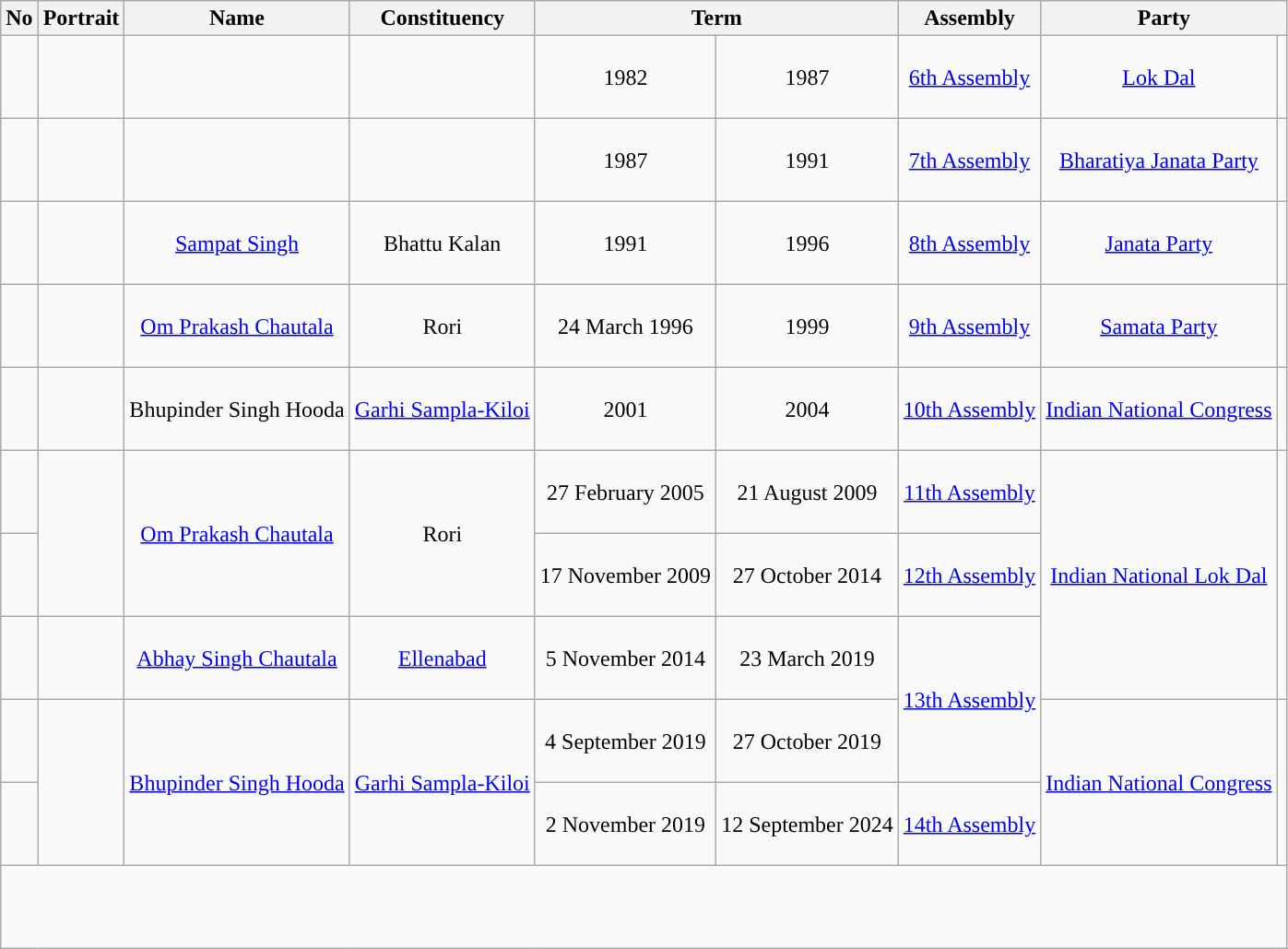<table class="wikitable">
<tr>
<th scope=col>No</th>
<th scope="col">Portrait</th>
<th scope="col">Name</th>
<th scope=col>Constituency</th>
<th colspan="2" scope="col">Term</th>
<th>Assembly<br></th>
<th colspan="2" scope="col">Party</th>
</tr>
<tr style="text-align:center; height:60px;">
<td></td>
<td></td>
<td></td>
<td></td>
<td>1982</td>
<td>1987</td>
<td><a href='#'>6th Assembly</a><br></td>
<td><a href='#'>Lok Dal</a></td>
<td style="background-color: "></td>
</tr>
<tr style="text-align:center; height:60px;">
<td></td>
<td></td>
<td></td>
<td></td>
<td>1987</td>
<td>1991</td>
<td><a href='#'>7th Assembly</a><br></td>
<td><a href='#'>Bharatiya Janata Party</a></td>
<td style="background-color: "></td>
</tr>
<tr style="text-align:center; height:60px;">
<td></td>
<td></td>
<td><a href='#'>Sampat Singh</a></td>
<td>Bhattu Kalan</td>
<td>1991</td>
<td>1996</td>
<td><a href='#'>8th Assembly</a><br></td>
<td><a href='#'>Janata Party</a></td>
<td style="background-color: "></td>
</tr>
<tr style="text-align:center; height:60px;">
<td></td>
<td></td>
<td><a href='#'>Om Prakash Chautala</a></td>
<td>Rori</td>
<td>24 March 1996</td>
<td>1999</td>
<td><a href='#'>9th Assembly</a><br></td>
<td><a href='#'>Samata Party</a></td>
<td style="background-color: "></td>
</tr>
<tr style="text-align:center; height:60px;">
<td></td>
<td></td>
<td>Bhupinder Singh Hooda</td>
<td><a href='#'>Garhi Sampla-Kiloi</a></td>
<td>2001</td>
<td>2004</td>
<td><a href='#'>10th Assembly</a><br></td>
<td><a href='#'>Indian National Congress</a></td>
<td style="background-color: "></td>
</tr>
<tr style="text-align:center; height:60px;">
<td></td>
<td rowspan="2"></td>
<td rowspan="2"><a href='#'>Om Prakash Chautala</a></td>
<td rowspan="2">Rori</td>
<td>27 February 2005</td>
<td>21 August 2009</td>
<td><a href='#'>11th Assembly</a><br></td>
<td rowspan="3"><a href='#'>Indian National Lok Dal</a></td>
<td rowspan="3" style="background-color: "></td>
</tr>
<tr style="text-align:center; height:60px;">
<td></td>
<td>17 November 2009</td>
<td>27 October 2014</td>
<td><a href='#'>12th Assembly</a><br></td>
</tr>
<tr style="text-align:center; height:60px;">
<td></td>
<td></td>
<td><a href='#'>Abhay Singh Chautala</a></td>
<td><a href='#'>Ellenabad</a></td>
<td>5 November 2014</td>
<td>23 March 2019</td>
<td rowspan="2"><a href='#'>13th Assembly</a><br></td>
</tr>
<tr style="text-align:center; height:60px;">
<td></td>
<td rowspan="2"></td>
<td rowspan="2"><a href='#'>Bhupinder Singh Hooda</a></td>
<td rowspan="2"><a href='#'>Garhi Sampla-Kiloi</a></td>
<td>4 September 2019</td>
<td>27 October 2019</td>
<td rowspan="2"><a href='#'>Indian National Congress</a></td>
<td rowspan="2" style="background-color: "></td>
</tr>
<tr style="text-align:center; height:60px;">
<td></td>
<td>2 November 2019</td>
<td>12 September 2024</td>
<td><a href='#'>14th Assembly</a><br> </td>
</tr>
<tr style="text-align:center; height:60px;">
</tr>
</table>
